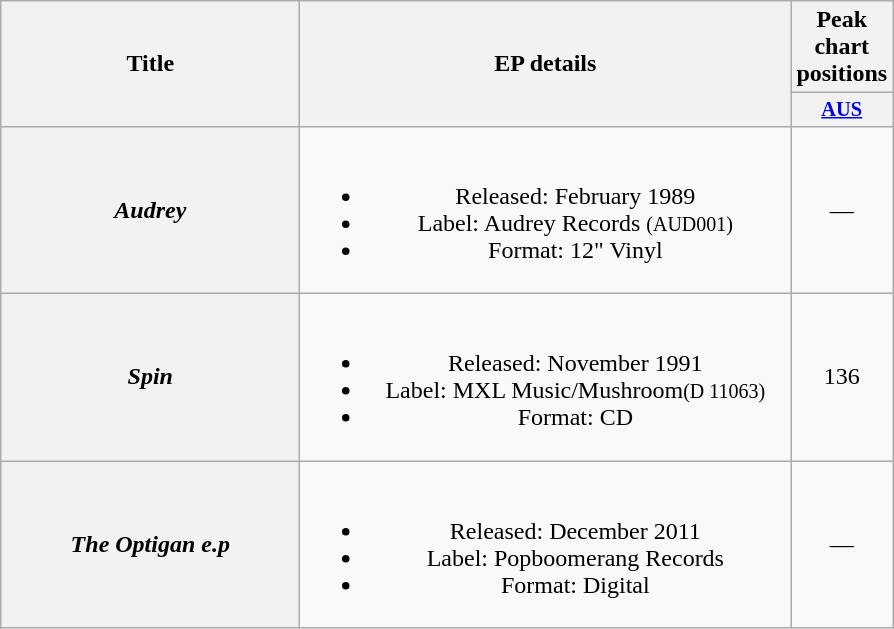<table class="wikitable plainrowheaders" style="text-align:center;" border="1">
<tr>
<th scope="col" rowspan="2" style="width:12em;">Title</th>
<th scope="col" rowspan="2" style="width:20em;">EP details</th>
<th scope="col" colspan="1">Peak chart<br>positions</th>
</tr>
<tr>
<th scope="col" style="width:3em; font-size:85%"><a href='#'>AUS</a><br></th>
</tr>
<tr>
<th scope="row"><em>Audrey</em></th>
<td><br><ul><li>Released: February 1989</li><li>Label: Audrey Records <small>(AUD001)</small></li><li>Format: 12" Vinyl</li></ul></td>
<td>—</td>
</tr>
<tr>
<th scope="row"><em>Spin</em></th>
<td><br><ul><li>Released: November 1991</li><li>Label: MXL Music/Mushroom<small>(D 11063)</small></li><li>Format: CD</li></ul></td>
<td>136</td>
</tr>
<tr>
<th scope="row"><em>The Optigan e.p</em></th>
<td><br><ul><li>Released: December 2011</li><li>Label: Popboomerang Records</li><li>Format: Digital</li></ul></td>
<td>—</td>
</tr>
</table>
